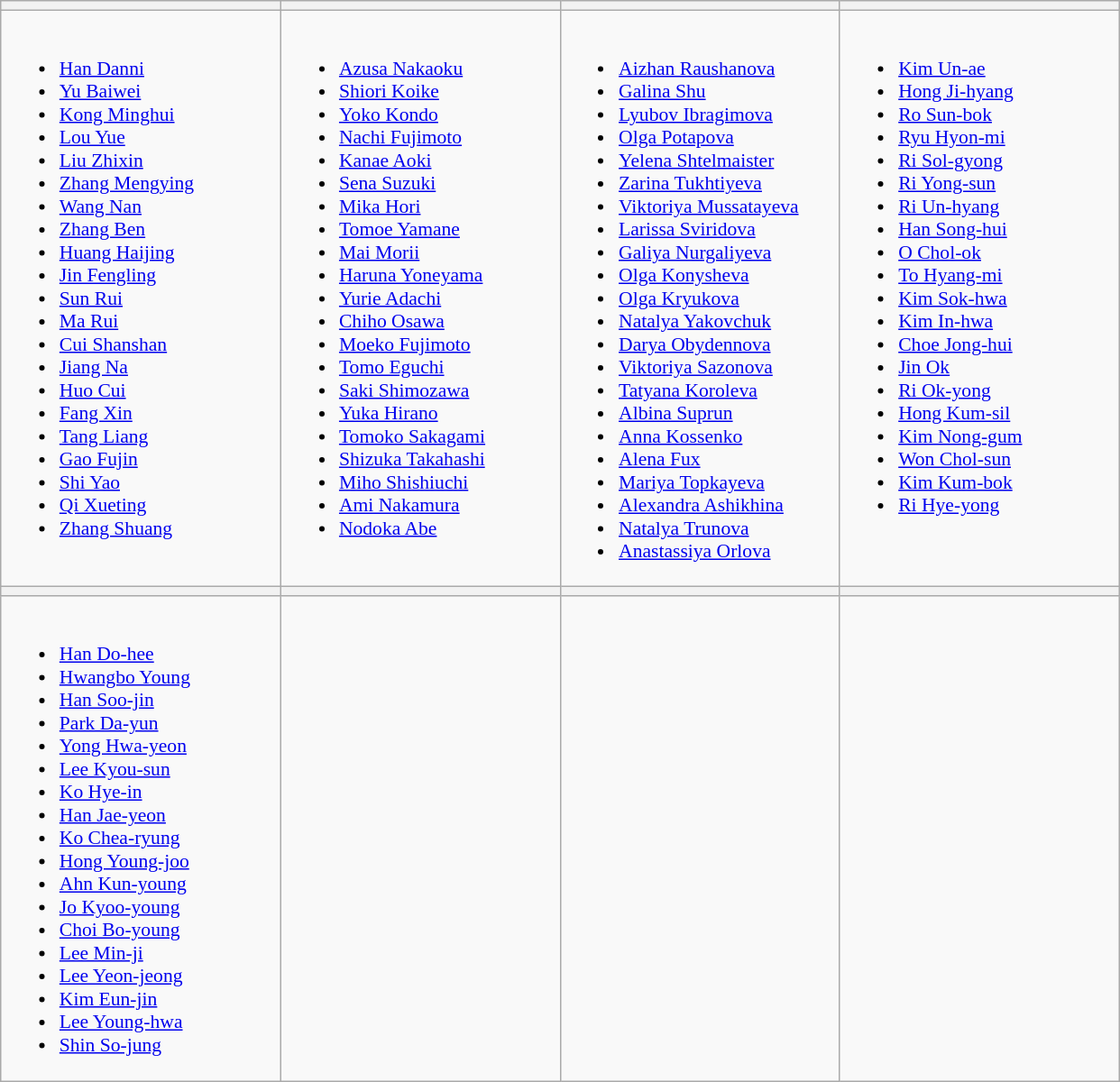<table class="wikitable" style="font-size:90%">
<tr>
<th width=200></th>
<th width=200></th>
<th width=200></th>
<th width=200></th>
</tr>
<tr>
<td valign=top><br><ul><li><a href='#'>Han Danni</a></li><li><a href='#'>Yu Baiwei</a></li><li><a href='#'>Kong Minghui</a></li><li><a href='#'>Lou Yue</a></li><li><a href='#'>Liu Zhixin</a></li><li><a href='#'>Zhang Mengying</a></li><li><a href='#'>Wang Nan</a></li><li><a href='#'>Zhang Ben</a></li><li><a href='#'>Huang Haijing</a></li><li><a href='#'>Jin Fengling</a></li><li><a href='#'>Sun Rui</a></li><li><a href='#'>Ma Rui</a></li><li><a href='#'>Cui Shanshan</a></li><li><a href='#'>Jiang Na</a></li><li><a href='#'>Huo Cui</a></li><li><a href='#'>Fang Xin</a></li><li><a href='#'>Tang Liang</a></li><li><a href='#'>Gao Fujin</a></li><li><a href='#'>Shi Yao</a></li><li><a href='#'>Qi Xueting</a></li><li><a href='#'>Zhang Shuang</a></li></ul></td>
<td valign=top><br><ul><li><a href='#'>Azusa Nakaoku</a></li><li><a href='#'>Shiori Koike</a></li><li><a href='#'>Yoko Kondo</a></li><li><a href='#'>Nachi Fujimoto</a></li><li><a href='#'>Kanae Aoki</a></li><li><a href='#'>Sena Suzuki</a></li><li><a href='#'>Mika Hori</a></li><li><a href='#'>Tomoe Yamane</a></li><li><a href='#'>Mai Morii</a></li><li><a href='#'>Haruna Yoneyama</a></li><li><a href='#'>Yurie Adachi</a></li><li><a href='#'>Chiho Osawa</a></li><li><a href='#'>Moeko Fujimoto</a></li><li><a href='#'>Tomo Eguchi</a></li><li><a href='#'>Saki Shimozawa</a></li><li><a href='#'>Yuka Hirano</a></li><li><a href='#'>Tomoko Sakagami</a></li><li><a href='#'>Shizuka Takahashi</a></li><li><a href='#'>Miho Shishiuchi</a></li><li><a href='#'>Ami Nakamura</a></li><li><a href='#'>Nodoka Abe</a></li></ul></td>
<td valign=top><br><ul><li><a href='#'>Aizhan Raushanova</a></li><li><a href='#'>Galina Shu</a></li><li><a href='#'>Lyubov Ibragimova</a></li><li><a href='#'>Olga Potapova</a></li><li><a href='#'>Yelena Shtelmaister</a></li><li><a href='#'>Zarina Tukhtiyeva</a></li><li><a href='#'>Viktoriya Mussatayeva</a></li><li><a href='#'>Larissa Sviridova</a></li><li><a href='#'>Galiya Nurgaliyeva</a></li><li><a href='#'>Olga Konysheva</a></li><li><a href='#'>Olga Kryukova</a></li><li><a href='#'>Natalya Yakovchuk</a></li><li><a href='#'>Darya Obydennova</a></li><li><a href='#'>Viktoriya Sazonova</a></li><li><a href='#'>Tatyana Koroleva</a></li><li><a href='#'>Albina Suprun</a></li><li><a href='#'>Anna Kossenko</a></li><li><a href='#'>Alena Fux</a></li><li><a href='#'>Mariya Topkayeva</a></li><li><a href='#'>Alexandra Ashikhina</a></li><li><a href='#'>Natalya Trunova</a></li><li><a href='#'>Anastassiya Orlova</a></li></ul></td>
<td valign=top><br><ul><li><a href='#'>Kim Un-ae</a></li><li><a href='#'>Hong Ji-hyang</a></li><li><a href='#'>Ro Sun-bok</a></li><li><a href='#'>Ryu Hyon-mi</a></li><li><a href='#'>Ri Sol-gyong</a></li><li><a href='#'>Ri Yong-sun</a></li><li><a href='#'>Ri Un-hyang</a></li><li><a href='#'>Han Song-hui</a></li><li><a href='#'>O Chol-ok</a></li><li><a href='#'>To Hyang-mi</a></li><li><a href='#'>Kim Sok-hwa</a></li><li><a href='#'>Kim In-hwa</a></li><li><a href='#'>Choe Jong-hui</a></li><li><a href='#'>Jin Ok</a></li><li><a href='#'>Ri Ok-yong</a></li><li><a href='#'>Hong Kum-sil</a></li><li><a href='#'>Kim Nong-gum</a></li><li><a href='#'>Won Chol-sun</a></li><li><a href='#'>Kim Kum-bok</a></li><li><a href='#'>Ri Hye-yong</a></li></ul></td>
</tr>
<tr>
<th></th>
<th></th>
<th></th>
<th></th>
</tr>
<tr>
<td valign=top><br><ul><li><a href='#'>Han Do-hee</a></li><li><a href='#'>Hwangbo Young</a></li><li><a href='#'>Han Soo-jin</a></li><li><a href='#'>Park Da-yun</a></li><li><a href='#'>Yong Hwa-yeon</a></li><li><a href='#'>Lee Kyou-sun</a></li><li><a href='#'>Ko Hye-in</a></li><li><a href='#'>Han Jae-yeon</a></li><li><a href='#'>Ko Chea-ryung</a></li><li><a href='#'>Hong Young-joo</a></li><li><a href='#'>Ahn Kun-young</a></li><li><a href='#'>Jo Kyoo-young</a></li><li><a href='#'>Choi Bo-young</a></li><li><a href='#'>Lee Min-ji</a></li><li><a href='#'>Lee Yeon-jeong</a></li><li><a href='#'>Kim Eun-jin</a></li><li><a href='#'>Lee Young-hwa</a></li><li><a href='#'>Shin So-jung</a></li></ul></td>
<td valign=top></td>
<td valign=top></td>
<td valign=top></td>
</tr>
</table>
